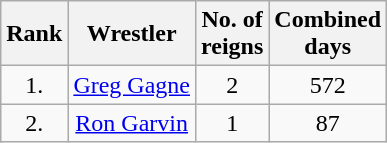<table class="wikitable sortable" style="text-align: center">
<tr>
<th>Rank</th>
<th>Wrestler</th>
<th>No. of<br>reigns</th>
<th>Combined<br>days</th>
</tr>
<tr>
<td>1.</td>
<td><a href='#'>Greg Gagne</a></td>
<td>2</td>
<td>572</td>
</tr>
<tr>
<td>2.</td>
<td><a href='#'>Ron Garvin</a></td>
<td>1</td>
<td>87</td>
</tr>
</table>
